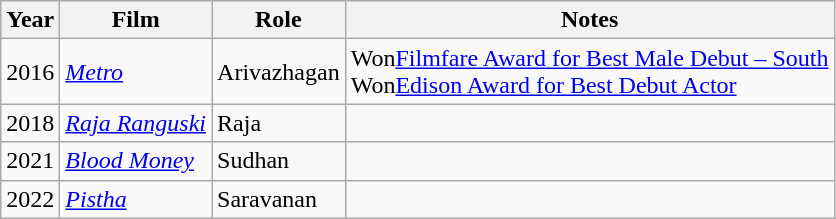<table class="wikitable sortable">
<tr>
<th>Year</th>
<th>Film</th>
<th>Role</th>
<th>Notes</th>
</tr>
<tr>
<td>2016</td>
<td><em><a href='#'>Metro</a></em></td>
<td>Arivazhagan</td>
<td>Won<a href='#'>Filmfare Award for Best Male Debut – South</a><br>Won<a href='#'>Edison Award for Best Debut Actor</a></td>
</tr>
<tr>
<td>2018</td>
<td><em><a href='#'>Raja Ranguski</a></em></td>
<td>Raja</td>
<td></td>
</tr>
<tr>
<td>2021</td>
<td><em><a href='#'>Blood Money</a></em></td>
<td>Sudhan</td>
<td></td>
</tr>
<tr>
<td>2022</td>
<td><em><a href='#'>Pistha</a></em></td>
<td>Saravanan</td>
<td></td>
</tr>
</table>
